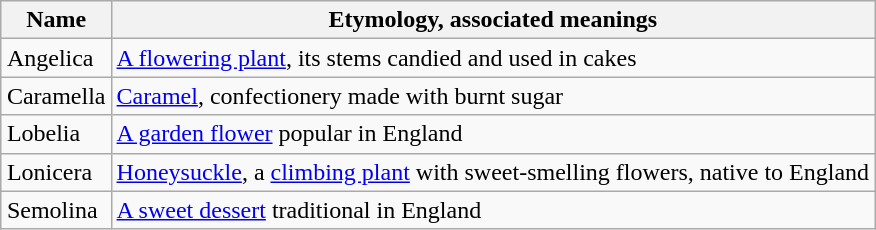<table class="wikitable" style="margin: 1em auto;">
<tr>
<th>Name</th>
<th>Etymology, associated meanings</th>
</tr>
<tr>
<td>Angelica</td>
<td><a href='#'>A flowering plant</a>, its stems candied and used in cakes</td>
</tr>
<tr>
<td>Caramella</td>
<td><a href='#'>Caramel</a>, confectionery made with burnt sugar</td>
</tr>
<tr>
<td>Lobelia</td>
<td><a href='#'>A garden flower</a> popular in England</td>
</tr>
<tr>
<td>Lonicera</td>
<td><a href='#'>Honeysuckle</a>, a <a href='#'>climbing plant</a> with sweet-smelling flowers, native to England</td>
</tr>
<tr>
<td>Semolina</td>
<td><a href='#'>A sweet dessert</a> traditional in England</td>
</tr>
</table>
